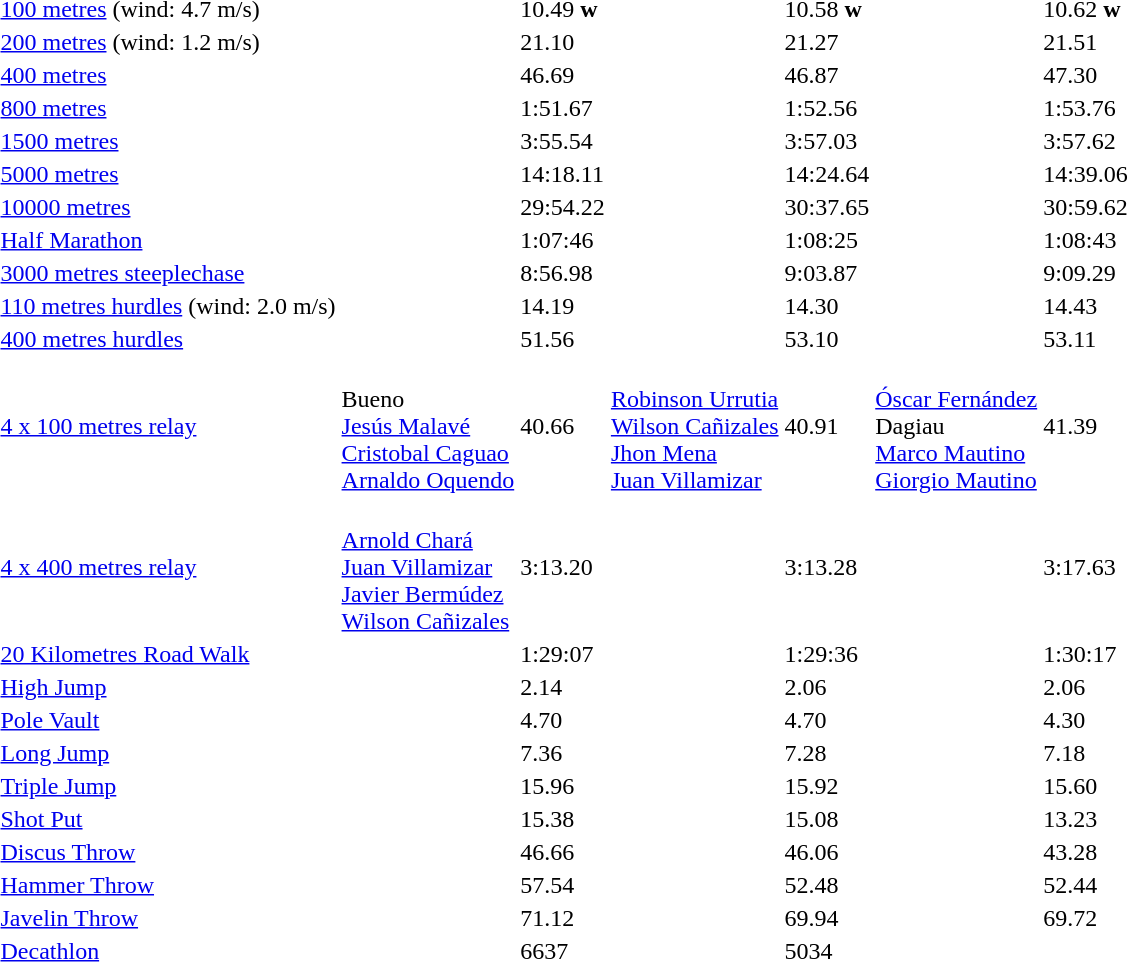<table>
<tr>
<td><a href='#'>100 metres</a> (wind: 4.7 m/s)</td>
<td></td>
<td>10.49 <strong>w</strong></td>
<td></td>
<td>10.58 <strong>w</strong></td>
<td></td>
<td>10.62 <strong>w</strong></td>
</tr>
<tr>
<td><a href='#'>200 metres</a> (wind: 1.2 m/s)</td>
<td></td>
<td>21.10</td>
<td></td>
<td>21.27</td>
<td></td>
<td>21.51</td>
</tr>
<tr>
<td><a href='#'>400 metres</a></td>
<td></td>
<td>46.69</td>
<td></td>
<td>46.87</td>
<td></td>
<td>47.30</td>
</tr>
<tr>
<td><a href='#'>800 metres</a></td>
<td></td>
<td>1:51.67</td>
<td></td>
<td>1:52.56</td>
<td></td>
<td>1:53.76</td>
</tr>
<tr>
<td><a href='#'>1500 metres</a></td>
<td></td>
<td>3:55.54</td>
<td></td>
<td>3:57.03</td>
<td></td>
<td>3:57.62</td>
</tr>
<tr>
<td><a href='#'>5000 metres</a></td>
<td></td>
<td>14:18.11</td>
<td></td>
<td>14:24.64</td>
<td></td>
<td>14:39.06</td>
</tr>
<tr>
<td><a href='#'>10000 metres</a></td>
<td></td>
<td>29:54.22</td>
<td></td>
<td>30:37.65</td>
<td></td>
<td>30:59.62</td>
</tr>
<tr>
<td><a href='#'>Half Marathon</a></td>
<td></td>
<td>1:07:46</td>
<td></td>
<td>1:08:25</td>
<td></td>
<td>1:08:43</td>
</tr>
<tr>
<td><a href='#'>3000 metres steeplechase</a></td>
<td></td>
<td>8:56.98</td>
<td></td>
<td>9:03.87</td>
<td></td>
<td>9:09.29</td>
</tr>
<tr>
<td><a href='#'>110 metres hurdles</a> (wind: 2.0 m/s)</td>
<td></td>
<td>14.19</td>
<td></td>
<td>14.30</td>
<td></td>
<td>14.43</td>
</tr>
<tr>
<td><a href='#'>400 metres hurdles</a></td>
<td></td>
<td>51.56</td>
<td></td>
<td>53.10</td>
<td></td>
<td>53.11</td>
</tr>
<tr>
<td><a href='#'>4 x 100 metres relay</a></td>
<td><br>Bueno<br><a href='#'>Jesús Malavé</a><br><a href='#'>Cristobal Caguao</a><br><a href='#'>Arnaldo Oquendo</a></td>
<td>40.66</td>
<td><br><a href='#'>Robinson Urrutia</a><br><a href='#'>Wilson Cañizales</a><br><a href='#'>Jhon Mena</a><br><a href='#'>Juan Villamizar</a></td>
<td>40.91</td>
<td><br><a href='#'>Óscar Fernández</a><br>Dagiau<br><a href='#'>Marco Mautino</a><br><a href='#'>Giorgio Mautino</a></td>
<td>41.39</td>
</tr>
<tr>
<td><a href='#'>4 x 400 metres relay</a></td>
<td><br><a href='#'>Arnold Chará</a><br><a href='#'>Juan Villamizar</a><br><a href='#'>Javier Bermúdez</a><br><a href='#'>Wilson Cañizales</a></td>
<td>3:13.20</td>
<td></td>
<td>3:13.28</td>
<td></td>
<td>3:17.63</td>
</tr>
<tr>
<td><a href='#'>20 Kilometres Road Walk</a></td>
<td></td>
<td>1:29:07</td>
<td></td>
<td>1:29:36</td>
<td></td>
<td>1:30:17</td>
</tr>
<tr>
<td><a href='#'>High Jump</a></td>
<td></td>
<td>2.14</td>
<td></td>
<td>2.06</td>
<td></td>
<td>2.06</td>
</tr>
<tr>
<td><a href='#'>Pole Vault</a></td>
<td></td>
<td>4.70</td>
<td></td>
<td>4.70</td>
<td></td>
<td>4.30</td>
</tr>
<tr>
<td><a href='#'>Long Jump</a></td>
<td></td>
<td>7.36</td>
<td></td>
<td>7.28</td>
<td></td>
<td>7.18</td>
</tr>
<tr>
<td><a href='#'>Triple Jump</a></td>
<td></td>
<td>15.96</td>
<td></td>
<td>15.92</td>
<td></td>
<td>15.60</td>
</tr>
<tr>
<td><a href='#'>Shot Put</a></td>
<td></td>
<td>15.38</td>
<td></td>
<td>15.08</td>
<td></td>
<td>13.23</td>
</tr>
<tr>
<td><a href='#'>Discus Throw</a></td>
<td></td>
<td>46.66</td>
<td></td>
<td>46.06</td>
<td></td>
<td>43.28</td>
</tr>
<tr>
<td><a href='#'>Hammer Throw</a></td>
<td></td>
<td>57.54</td>
<td></td>
<td>52.48</td>
<td></td>
<td>52.44</td>
</tr>
<tr>
<td><a href='#'>Javelin Throw</a></td>
<td></td>
<td>71.12</td>
<td></td>
<td>69.94</td>
<td></td>
<td>69.72</td>
</tr>
<tr>
<td><a href='#'>Decathlon</a></td>
<td></td>
<td>6637</td>
<td></td>
<td>5034</td>
<td></td>
<td></td>
</tr>
</table>
